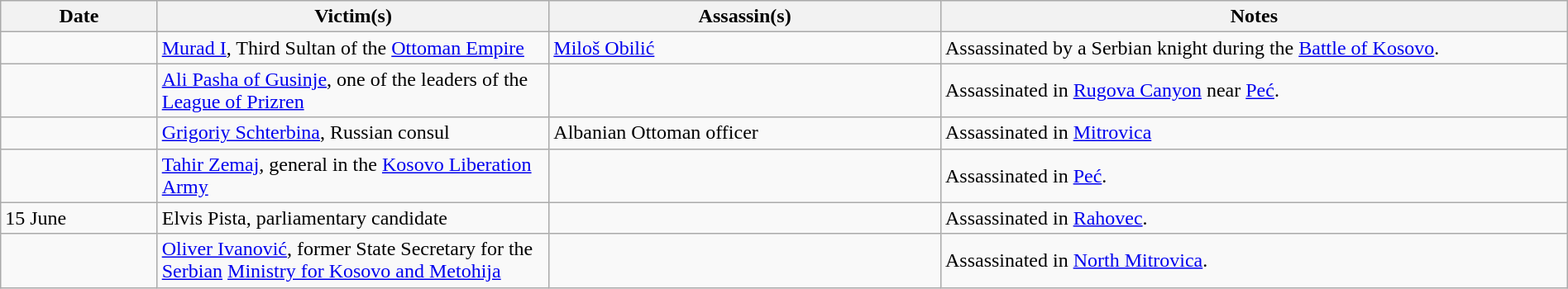<table class="wikitable sortable" style="width:100%">
<tr>
<th style="width:10%">Date</th>
<th style="width:25%">Victim(s)</th>
<th style="width:25%">Assassin(s)</th>
<th style="width:40%">Notes</th>
</tr>
<tr>
<td></td>
<td><a href='#'>Murad I</a>, Third Sultan of the <a href='#'>Ottoman Empire</a></td>
<td><a href='#'>Miloš Obilić</a></td>
<td>Assassinated by a Serbian knight during the <a href='#'>Battle of Kosovo</a>.</td>
</tr>
<tr>
<td></td>
<td><a href='#'>Ali Pasha of Gusinje</a>, one of the leaders of the <a href='#'>League of Prizren</a></td>
<td></td>
<td>Assassinated in <a href='#'>Rugova Canyon</a> near <a href='#'>Peć</a>.</td>
</tr>
<tr>
<td></td>
<td><a href='#'>Grigoriy Schterbina</a>, Russian consul</td>
<td>Albanian Ottoman officer</td>
<td>Assassinated in <a href='#'>Mitrovica</a></td>
</tr>
<tr>
<td></td>
<td><a href='#'>Tahir Zemaj</a>, general in the <a href='#'>Kosovo Liberation Army</a></td>
<td></td>
<td>Assassinated in <a href='#'>Peć</a>.</td>
</tr>
<tr>
<td>15 June </td>
<td>Elvis Pista, parliamentary candidate</td>
<td></td>
<td>Assassinated in <a href='#'>Rahovec</a>.</td>
</tr>
<tr>
<td></td>
<td><a href='#'>Oliver Ivanović</a>, former State Secretary for the <a href='#'>Serbian</a> <a href='#'>Ministry for Kosovo and Metohija</a></td>
<td></td>
<td>Assassinated in <a href='#'>North Mitrovica</a>.</td>
</tr>
</table>
